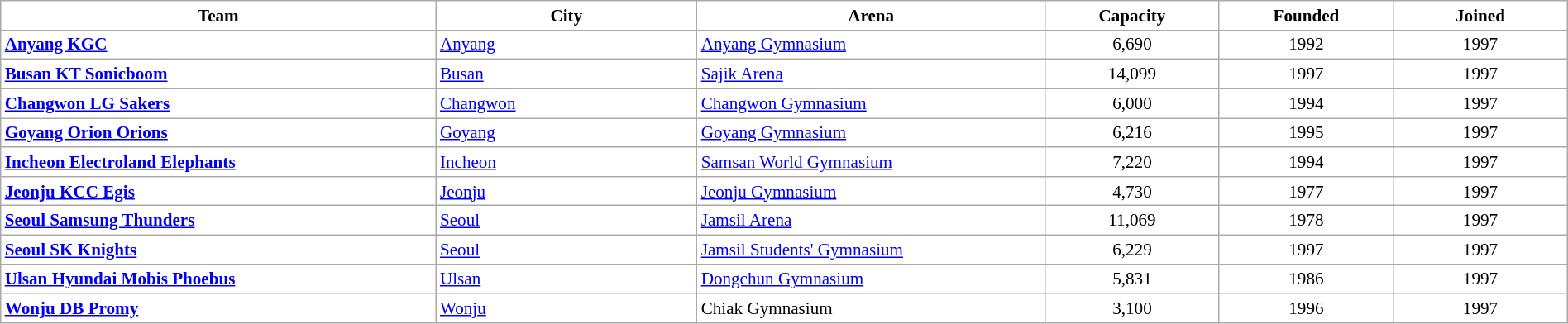<table class="wikitable" style="width:100%; font-size:88%; background:white;">
<tr>
<th style="background:white; width:25%">Team</th>
<th style="background:white; width:15%">City</th>
<th style="background:white; width:20%">Arena</th>
<th style="background:white; width:10%">Capacity</th>
<th style="background:white; width:10%">Founded</th>
<th style="background:white; width:10%">Joined</th>
</tr>
<tr>
<td><strong><a href='#'>Anyang KGC</a></strong></td>
<td><a href='#'>Anyang</a></td>
<td><a href='#'>Anyang Gymnasium</a></td>
<td align=center>6,690</td>
<td align=center>1992</td>
<td align=center>1997</td>
</tr>
<tr>
<td><strong><a href='#'>Busan KT Sonicboom</a></strong></td>
<td><a href='#'>Busan</a></td>
<td><a href='#'>Sajik Arena</a></td>
<td align=center>14,099</td>
<td align=center>1997</td>
<td align=center>1997</td>
</tr>
<tr>
<td><strong><a href='#'>Changwon LG Sakers</a></strong></td>
<td><a href='#'>Changwon</a></td>
<td><a href='#'>Changwon Gymnasium</a></td>
<td align=center>6,000</td>
<td align=center>1994</td>
<td align=center>1997</td>
</tr>
<tr>
<td><strong><a href='#'>Goyang Orion Orions</a></strong></td>
<td><a href='#'>Goyang</a></td>
<td><a href='#'>Goyang Gymnasium</a></td>
<td align=center>6,216</td>
<td align=center>1995</td>
<td align=center>1997</td>
</tr>
<tr>
<td><strong><a href='#'>Incheon Electroland Elephants</a></strong></td>
<td><a href='#'>Incheon</a></td>
<td><a href='#'>Samsan World Gymnasium</a></td>
<td align=center>7,220</td>
<td align=center>1994</td>
<td align=center>1997</td>
</tr>
<tr>
<td><strong><a href='#'>Jeonju KCC Egis</a></strong></td>
<td><a href='#'>Jeonju</a></td>
<td><a href='#'>Jeonju Gymnasium</a></td>
<td align=center>4,730</td>
<td align=center>1977</td>
<td align=center>1997</td>
</tr>
<tr>
<td><strong><a href='#'>Seoul Samsung Thunders</a></strong></td>
<td><a href='#'>Seoul</a></td>
<td><a href='#'>Jamsil Arena</a></td>
<td align=center>11,069</td>
<td align=center>1978</td>
<td align=center>1997</td>
</tr>
<tr>
<td><strong><a href='#'>Seoul SK Knights</a></strong></td>
<td><a href='#'>Seoul</a></td>
<td><a href='#'>Jamsil Students' Gymnasium</a></td>
<td align=center>6,229</td>
<td align=center>1997</td>
<td align=center>1997</td>
</tr>
<tr>
<td><strong><a href='#'>Ulsan Hyundai Mobis Phoebus</a></strong></td>
<td><a href='#'>Ulsan</a></td>
<td><a href='#'>Dongchun Gymnasium</a></td>
<td align=center>5,831</td>
<td align=center>1986</td>
<td align=center>1997</td>
</tr>
<tr>
<td><strong><a href='#'>Wonju DB Promy</a></strong></td>
<td><a href='#'>Wonju</a></td>
<td>Chiak Gymnasium</td>
<td align=center>3,100</td>
<td align=center>1996</td>
<td align=center>1997</td>
</tr>
</table>
